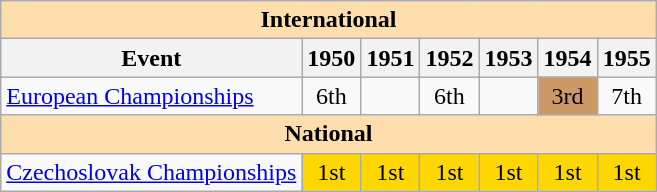<table class="wikitable" style="text-align:center">
<tr>
<th style="background-color: #ffdead; " colspan=7 align=center>International</th>
</tr>
<tr>
<th>Event</th>
<th>1950</th>
<th>1951</th>
<th>1952</th>
<th>1953</th>
<th>1954</th>
<th>1955</th>
</tr>
<tr>
<td align=left><a href='#'>European Championships</a></td>
<td>6th</td>
<td></td>
<td>6th</td>
<td></td>
<td bgcolor=cc9966>3rd</td>
<td>7th</td>
</tr>
<tr>
<th style="background-color: #ffdead; " colspan=7 align=center>National</th>
</tr>
<tr>
<td align=left><a href='#'>Czechoslovak Championships</a></td>
<td bgcolor=gold>1st</td>
<td bgcolor=gold>1st</td>
<td bgcolor=gold>1st</td>
<td bgcolor=gold>1st</td>
<td bgcolor=gold>1st</td>
<td bgcolor=gold>1st</td>
</tr>
</table>
